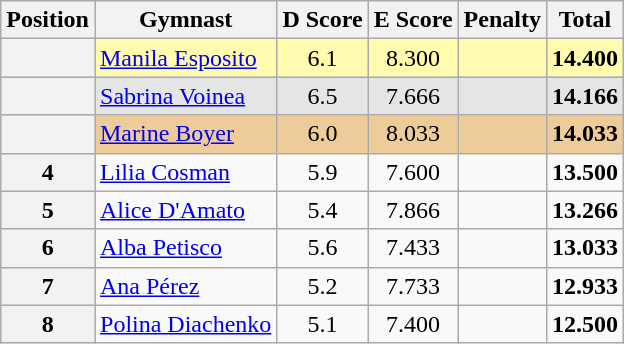<table style="text-align:center;" class="wikitable sortable">
<tr>
<th>Position</th>
<th>Gymnast</th>
<th>D Score</th>
<th>E Score</th>
<th>Penalty</th>
<th>Total</th>
</tr>
<tr style="background:#fffcaf;">
<th scope="row" style="text-align:center"></th>
<td align=left> <a href='#'>Manila Esposito</a></td>
<td>6.1</td>
<td>8.300</td>
<td></td>
<td><strong>14.400</strong></td>
</tr>
<tr style="background:#e5e5e5;">
<th scope="row" style="text-align:center"></th>
<td align=left> <a href='#'>Sabrina Voinea</a></td>
<td>6.5</td>
<td>7.666</td>
<td></td>
<td><strong>14.166</strong></td>
</tr>
<tr style="background:#ec9;">
<th scope="row" style="text-align:center"></th>
<td align=left> <a href='#'>Marine Boyer</a></td>
<td>6.0</td>
<td>8.033</td>
<td></td>
<td><strong>14.033</strong></td>
</tr>
<tr>
<th>4</th>
<td align=left> <a href='#'>Lilia Cosman</a></td>
<td>5.9</td>
<td>7.600</td>
<td></td>
<td><strong>13.500</strong></td>
</tr>
<tr>
<th>5</th>
<td align=left> <a href='#'>Alice D'Amato</a></td>
<td>5.4</td>
<td>7.866</td>
<td></td>
<td><strong>13.266</strong></td>
</tr>
<tr>
<th>6</th>
<td align=left> <a href='#'>Alba Petisco</a></td>
<td>5.6</td>
<td>7.433</td>
<td></td>
<td><strong>13.033</strong></td>
</tr>
<tr>
<th>7</th>
<td align=left> <a href='#'>Ana Pérez</a></td>
<td>5.2</td>
<td>7.733</td>
<td></td>
<td><strong>12.933</strong></td>
</tr>
<tr>
<th>8</th>
<td align=left> <a href='#'>Polina Diachenko</a></td>
<td>5.1</td>
<td>7.400</td>
<td></td>
<td><strong>12.500</strong></td>
</tr>
</table>
